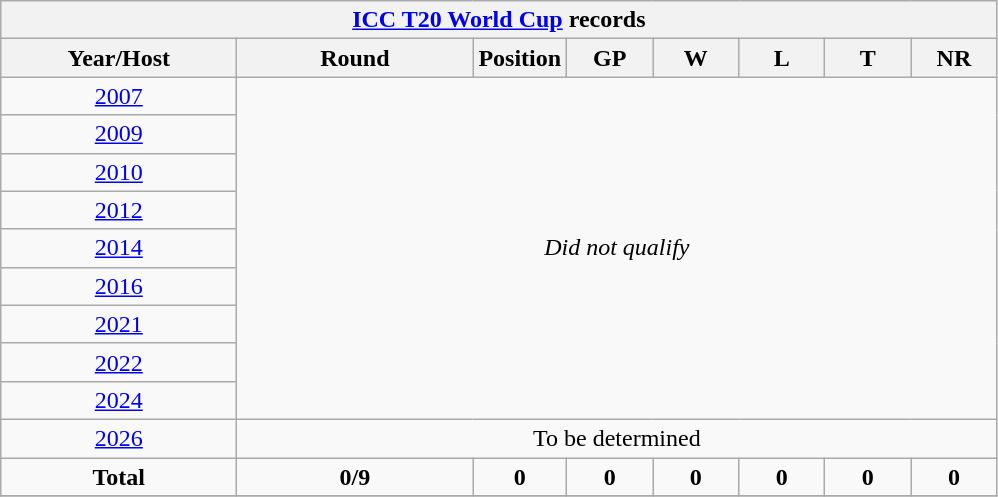<table class="wikitable" style="text-align: center;">
<tr>
<th colspan=8><a href='#'>ICC T20 World Cup</a> records</th>
</tr>
<tr>
<th width=150>Year/Host</th>
<th width=150>Round</th>
<th width=50>Position</th>
<th width=50>GP</th>
<th width=50>W</th>
<th width=50>L</th>
<th width=50>T</th>
<th width=50>NR</th>
</tr>
<tr>
<td> <a href='#'>2007</a></td>
<td colspan="7" rowspan="9"><em>Did not qualify</em></td>
</tr>
<tr>
<td> <a href='#'>2009</a></td>
</tr>
<tr>
<td> <a href='#'>2010</a></td>
</tr>
<tr>
<td> <a href='#'>2012</a></td>
</tr>
<tr>
<td> <a href='#'>2014</a></td>
</tr>
<tr>
<td> <a href='#'>2016</a></td>
</tr>
<tr>
<td>  <a href='#'>2021</a></td>
</tr>
<tr>
<td> <a href='#'>2022</a></td>
</tr>
<tr>
<td> <a href='#'>2024</a></td>
</tr>
<tr>
<td>  <a href='#'>2026</a></td>
<td colspan=8>To be determined</td>
</tr>
<tr>
<td><strong>Total</strong></td>
<td><strong>0/9</strong></td>
<td><strong>0</strong></td>
<td><strong>0</strong></td>
<td><strong>0</strong></td>
<td><strong>0</strong></td>
<td><strong>0</strong></td>
<td><strong>0</strong></td>
</tr>
<tr>
</tr>
</table>
